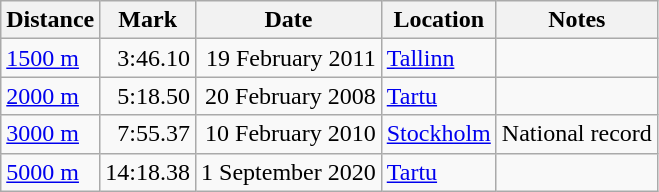<table class="wikitable">
<tr>
<th>Distance</th>
<th>Mark</th>
<th>Date</th>
<th>Location</th>
<th>Notes</th>
</tr>
<tr>
<td><a href='#'>1500 m</a></td>
<td align=right>3:46.10</td>
<td align=right>19 February 2011</td>
<td><a href='#'>Tallinn</a></td>
<td></td>
</tr>
<tr>
<td><a href='#'>2000 m</a></td>
<td align=right>5:18.50</td>
<td align=right>20 February 2008</td>
<td><a href='#'>Tartu</a></td>
<td></td>
</tr>
<tr>
<td><a href='#'>3000 m</a></td>
<td align=right>7:55.37</td>
<td align=right>10 February 2010</td>
<td><a href='#'>Stockholm</a></td>
<td>National record</td>
</tr>
<tr>
<td><a href='#'>5000 m</a></td>
<td align=right>14:18.38</td>
<td align=right>1 September 2020</td>
<td><a href='#'>Tartu</a></td>
<td></td>
</tr>
</table>
